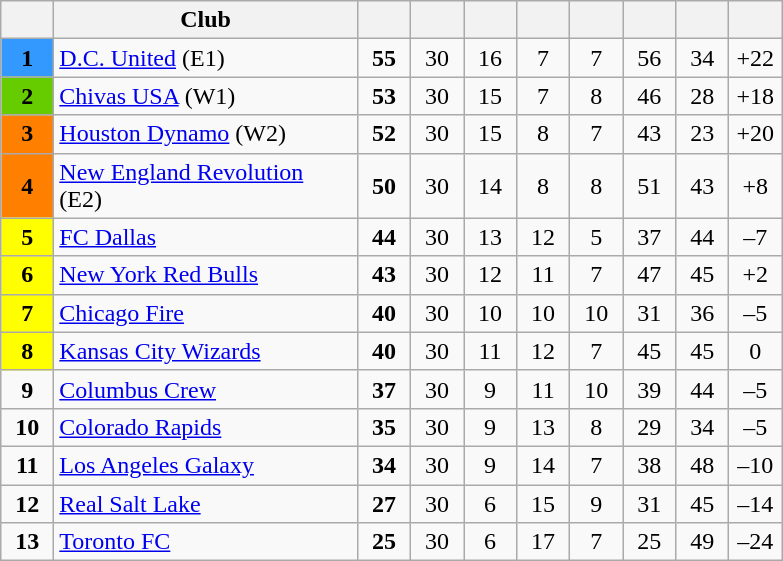<table class="wikitable">
<tr>
<th width=28></th>
<th width=195>Club</th>
<th width=28></th>
<th width=28></th>
<th width=28></th>
<th width=28></th>
<th width=28></th>
<th width=28></th>
<th width=28></th>
<th width=28></th>
</tr>
<tr>
<td bgcolor=#3399FF align=center><strong>1</strong></td>
<td><a href='#'>D.C. United</a> (E1)</td>
<td align=center><strong>55</strong></td>
<td align=center>30</td>
<td align=center>16</td>
<td align=center>7</td>
<td align=center>7</td>
<td align=center>56</td>
<td align=center>34</td>
<td align=center>+22</td>
</tr>
<tr>
<td bgcolor=#66CC00 align=center><strong>2</strong></td>
<td><a href='#'>Chivas USA</a> (W1)</td>
<td align=center><strong>53</strong></td>
<td align=center>30</td>
<td align=center>15</td>
<td align=center>7</td>
<td align=center>8</td>
<td align=center>46</td>
<td align=center>28</td>
<td align=center>+18</td>
</tr>
<tr>
<td bgcolor=#FF7F00 align=center><strong>3</strong></td>
<td><a href='#'>Houston Dynamo</a> (W2)</td>
<td align=center><strong>52</strong></td>
<td align=center>30</td>
<td align=center>15</td>
<td align=center>8</td>
<td align=center>7</td>
<td align=center>43</td>
<td align=center>23</td>
<td align=center>+20</td>
</tr>
<tr>
<td bgcolor=#FF7F00 align=center><strong>4</strong></td>
<td><a href='#'>New England Revolution</a> (E2)</td>
<td align=center><strong>50</strong></td>
<td align=center>30</td>
<td align=center>14</td>
<td align=center>8</td>
<td align=center>8</td>
<td align=center>51</td>
<td align=center>43</td>
<td align=center>+8</td>
</tr>
<tr>
<td bgcolor=#FFFF00 align=center><strong>5</strong></td>
<td><a href='#'>FC Dallas</a></td>
<td align=center><strong>44</strong></td>
<td align=center>30</td>
<td align=center>13</td>
<td align=center>12</td>
<td align=center>5</td>
<td align=center>37</td>
<td align=center>44</td>
<td align=center>–7</td>
</tr>
<tr>
<td bgcolor=#FFFF00 align=center><strong>6</strong></td>
<td><a href='#'>New York Red Bulls</a></td>
<td align=center><strong>43</strong></td>
<td align=center>30</td>
<td align=center>12</td>
<td align=center>11</td>
<td align=center>7</td>
<td align=center>47</td>
<td align=center>45</td>
<td align=center>+2</td>
</tr>
<tr>
<td bgcolor=#FFFF00 align=center><strong>7</strong></td>
<td><a href='#'>Chicago Fire</a></td>
<td align=center><strong>40</strong></td>
<td align=center>30</td>
<td align=center>10</td>
<td align=center>10</td>
<td align=center>10</td>
<td align=center>31</td>
<td align=center>36</td>
<td align=center>–5</td>
</tr>
<tr>
<td bgcolor=#FFFF00 align=center><strong>8</strong></td>
<td><a href='#'>Kansas City Wizards</a></td>
<td align=center><strong>40</strong></td>
<td align=center>30</td>
<td align=center>11</td>
<td align=center>12</td>
<td align=center>7</td>
<td align=center>45</td>
<td align=center>45</td>
<td align=center>0</td>
</tr>
<tr>
<td align=center><strong>9</strong></td>
<td><a href='#'>Columbus Crew</a></td>
<td align=center><strong>37</strong></td>
<td align=center>30</td>
<td align=center>9</td>
<td align=center>11</td>
<td align=center>10</td>
<td align=center>39</td>
<td align=center>44</td>
<td align=center>–5</td>
</tr>
<tr>
<td align=center><strong>10</strong></td>
<td><a href='#'>Colorado Rapids</a></td>
<td align=center><strong>35</strong></td>
<td align=center>30</td>
<td align=center>9</td>
<td align=center>13</td>
<td align=center>8</td>
<td align=center>29</td>
<td align=center>34</td>
<td align=center>–5</td>
</tr>
<tr>
<td align=center><strong>11</strong></td>
<td><a href='#'>Los Angeles Galaxy</a></td>
<td align=center><strong>34</strong></td>
<td align=center>30</td>
<td align=center>9</td>
<td align=center>14</td>
<td align=center>7</td>
<td align=center>38</td>
<td align=center>48</td>
<td align=center>–10</td>
</tr>
<tr>
<td align=center><strong>12</strong></td>
<td><a href='#'>Real Salt Lake</a></td>
<td align=center><strong>27</strong></td>
<td align=center>30</td>
<td align=center>6</td>
<td align=center>15</td>
<td align=center>9</td>
<td align=center>31</td>
<td align=center>45</td>
<td align=center>–14</td>
</tr>
<tr>
<td align=center><strong>13</strong></td>
<td><a href='#'>Toronto FC</a></td>
<td align=center><strong>25</strong></td>
<td align=center>30</td>
<td align=center>6</td>
<td align=center>17</td>
<td align=center>7</td>
<td align=center>25</td>
<td align=center>49</td>
<td align=center>–24</td>
</tr>
</table>
